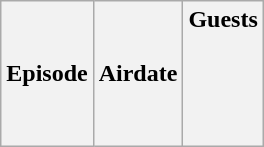<table class="wikitable">
<tr>
<th>Episode</th>
<th>Airdate</th>
<th>Guests<br>














































<br><br><br><br>


















































</th>
</tr>
</table>
